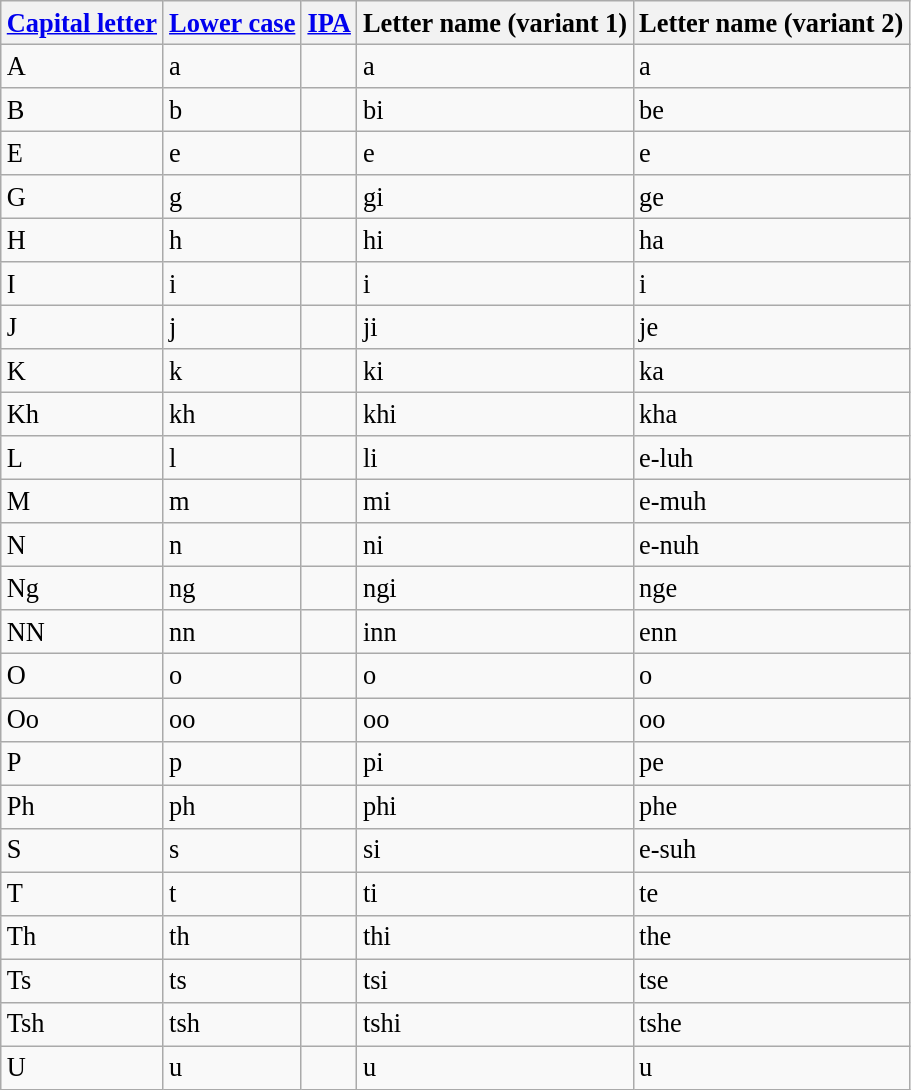<table class=wikitable style="font-size: 1.1em;">
<tr align=center>
<th><a href='#'>Capital letter</a></th>
<th><a href='#'>Lower case</a></th>
<th><a href='#'>IPA</a></th>
<th>Letter name (variant 1)</th>
<th>Letter name (variant 2)</th>
</tr>
<tr>
<td>A</td>
<td>a</td>
<td></td>
<td>a</td>
<td>a</td>
</tr>
<tr>
<td>B</td>
<td>b</td>
<td></td>
<td>bi</td>
<td>be</td>
</tr>
<tr>
<td>E</td>
<td>e</td>
<td></td>
<td>e</td>
<td>e</td>
</tr>
<tr>
<td>G</td>
<td>g</td>
<td></td>
<td>gi</td>
<td>ge</td>
</tr>
<tr>
<td>H</td>
<td>h</td>
<td></td>
<td>hi</td>
<td>ha</td>
</tr>
<tr>
<td>I</td>
<td>i</td>
<td></td>
<td>i</td>
<td>i</td>
</tr>
<tr>
<td>J</td>
<td>j</td>
<td></td>
<td>ji</td>
<td>je</td>
</tr>
<tr>
<td>K</td>
<td>k</td>
<td></td>
<td>ki</td>
<td>ka</td>
</tr>
<tr>
<td>Kh</td>
<td>kh</td>
<td></td>
<td>khi</td>
<td>kha</td>
</tr>
<tr>
<td>L</td>
<td>l</td>
<td></td>
<td>li</td>
<td>e-luh</td>
</tr>
<tr>
<td>M</td>
<td>m</td>
<td></td>
<td>mi</td>
<td>e-muh</td>
</tr>
<tr>
<td>N</td>
<td>n</td>
<td></td>
<td>ni</td>
<td>e-nuh</td>
</tr>
<tr>
<td>Ng</td>
<td>ng</td>
<td></td>
<td>ngi</td>
<td>nge</td>
</tr>
<tr>
<td>NN</td>
<td>nn</td>
<td></td>
<td>inn</td>
<td>enn</td>
</tr>
<tr>
<td>O</td>
<td>o</td>
<td></td>
<td>o</td>
<td>o</td>
</tr>
<tr>
<td>Oo</td>
<td>oo</td>
<td></td>
<td>oo</td>
<td>oo</td>
</tr>
<tr>
<td>P</td>
<td>p</td>
<td></td>
<td>pi</td>
<td>pe</td>
</tr>
<tr>
<td>Ph</td>
<td>ph</td>
<td></td>
<td>phi</td>
<td>phe</td>
</tr>
<tr>
<td>S</td>
<td>s</td>
<td></td>
<td>si</td>
<td>e-suh</td>
</tr>
<tr>
<td>T</td>
<td>t</td>
<td></td>
<td>ti</td>
<td>te</td>
</tr>
<tr>
<td>Th</td>
<td>th</td>
<td></td>
<td>thi</td>
<td>the</td>
</tr>
<tr>
<td>Ts</td>
<td>ts</td>
<td></td>
<td>tsi</td>
<td>tse</td>
</tr>
<tr>
<td>Tsh</td>
<td>tsh</td>
<td></td>
<td>tshi</td>
<td>tshe</td>
</tr>
<tr>
<td>U</td>
<td>u</td>
<td></td>
<td>u</td>
<td>u</td>
</tr>
</table>
